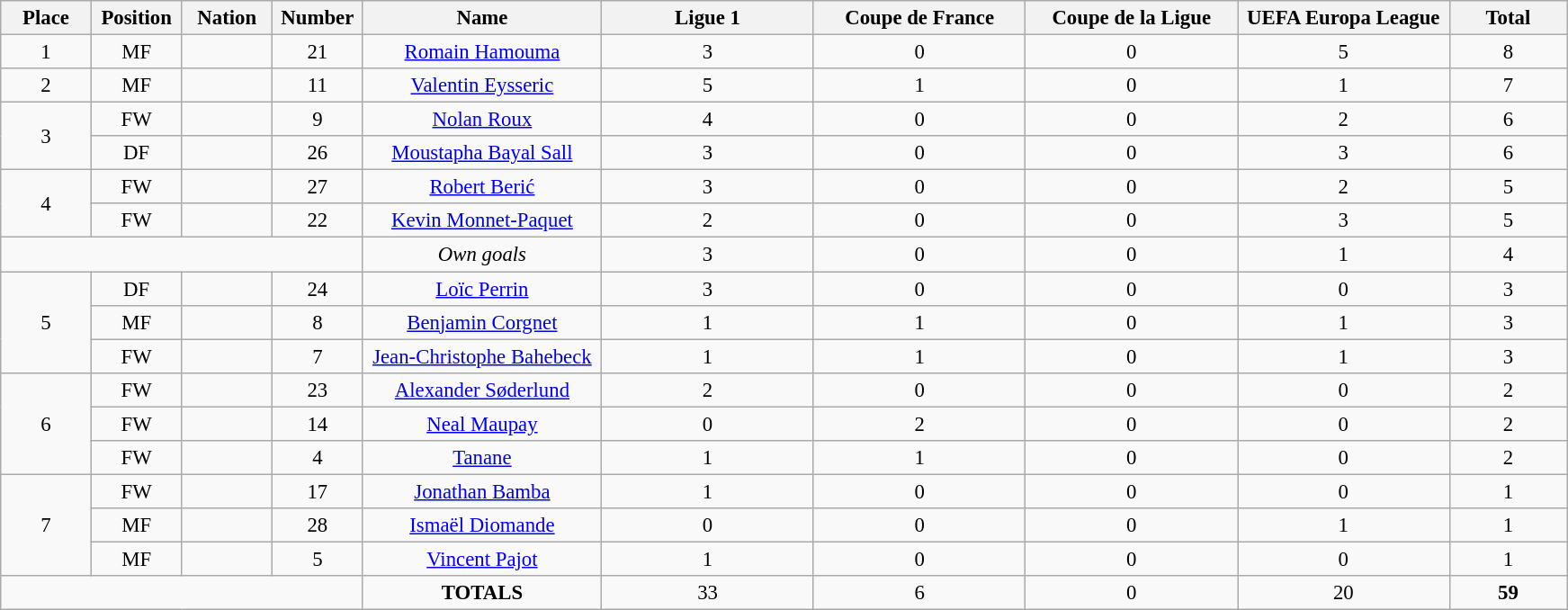<table class="wikitable" style="font-size: 95%; text-align: center;">
<tr>
<th width=60>Place</th>
<th width=60>Position</th>
<th width=60>Nation</th>
<th width=60>Number</th>
<th width=170>Name</th>
<th width=150>Ligue 1</th>
<th width=150>Coupe de France</th>
<th width=150>Coupe de la Ligue</th>
<th width=150>UEFA Europa League</th>
<th width=80>Total</th>
</tr>
<tr>
<td>1</td>
<td>MF</td>
<td></td>
<td>21</td>
<td><a href='#'>Romain Hamouma</a></td>
<td>3</td>
<td>0</td>
<td>0</td>
<td>5</td>
<td>8</td>
</tr>
<tr>
<td>2</td>
<td>MF</td>
<td></td>
<td>11</td>
<td><a href='#'>Valentin Eysseric</a></td>
<td>5</td>
<td>1</td>
<td>0</td>
<td>1</td>
<td>7</td>
</tr>
<tr>
<td rowspan="2">3</td>
<td>FW</td>
<td></td>
<td>9</td>
<td><a href='#'>Nolan Roux</a></td>
<td>4</td>
<td>0</td>
<td>0</td>
<td>2</td>
<td>6</td>
</tr>
<tr>
<td>DF</td>
<td></td>
<td>26</td>
<td><a href='#'>Moustapha Bayal Sall</a></td>
<td>3</td>
<td>0</td>
<td>0</td>
<td>3</td>
<td>6</td>
</tr>
<tr>
<td rowspan="2">4</td>
<td>FW</td>
<td></td>
<td>27</td>
<td><a href='#'>Robert Berić</a></td>
<td>3</td>
<td>0</td>
<td>0</td>
<td>2</td>
<td>5</td>
</tr>
<tr>
<td>FW</td>
<td></td>
<td>22</td>
<td><a href='#'>Kevin Monnet-Paquet</a></td>
<td>2</td>
<td>0</td>
<td>0</td>
<td>3</td>
<td>5</td>
</tr>
<tr>
<td colspan="4"></td>
<td><em>Own goals</em></td>
<td>3</td>
<td>0</td>
<td>0</td>
<td>1</td>
<td>4</td>
</tr>
<tr>
<td rowspan="3">5</td>
<td>DF</td>
<td></td>
<td>24</td>
<td><a href='#'>Loïc Perrin</a></td>
<td>3</td>
<td>0</td>
<td>0</td>
<td>0</td>
<td>3</td>
</tr>
<tr>
<td>MF</td>
<td></td>
<td>8</td>
<td><a href='#'>Benjamin Corgnet</a></td>
<td>1</td>
<td>1</td>
<td>0</td>
<td>1</td>
<td>3</td>
</tr>
<tr>
<td>FW</td>
<td></td>
<td>7</td>
<td><a href='#'>Jean-Christophe Bahebeck</a></td>
<td>1</td>
<td>1</td>
<td>0</td>
<td>1</td>
<td>3</td>
</tr>
<tr>
<td rowspan="3">6</td>
<td>FW</td>
<td></td>
<td>23</td>
<td><a href='#'>Alexander Søderlund</a></td>
<td>2</td>
<td>0</td>
<td>0</td>
<td>0</td>
<td>2</td>
</tr>
<tr>
<td>FW</td>
<td></td>
<td>14</td>
<td><a href='#'>Neal Maupay</a></td>
<td>0</td>
<td>2</td>
<td>0</td>
<td>0</td>
<td>2</td>
</tr>
<tr>
<td>FW</td>
<td></td>
<td>4</td>
<td><a href='#'>Tanane</a></td>
<td>1</td>
<td>1</td>
<td>0</td>
<td>0</td>
<td>2</td>
</tr>
<tr>
<td rowspan="3">7</td>
<td>FW</td>
<td></td>
<td>17</td>
<td><a href='#'>Jonathan Bamba</a></td>
<td>1</td>
<td>0</td>
<td>0</td>
<td>0</td>
<td>1</td>
</tr>
<tr>
<td>MF</td>
<td></td>
<td>28</td>
<td><a href='#'>Ismaël Diomande</a></td>
<td>0</td>
<td>0</td>
<td>0</td>
<td>1</td>
<td>1</td>
</tr>
<tr>
<td>MF</td>
<td></td>
<td>5</td>
<td><a href='#'>Vincent Pajot</a></td>
<td>1</td>
<td>0</td>
<td>0</td>
<td>0</td>
<td>1</td>
</tr>
<tr>
<td colspan="4"></td>
<td><strong>TOTALS</strong></td>
<td>33</td>
<td>6</td>
<td>0</td>
<td>20</td>
<td><strong>59</strong></td>
</tr>
</table>
